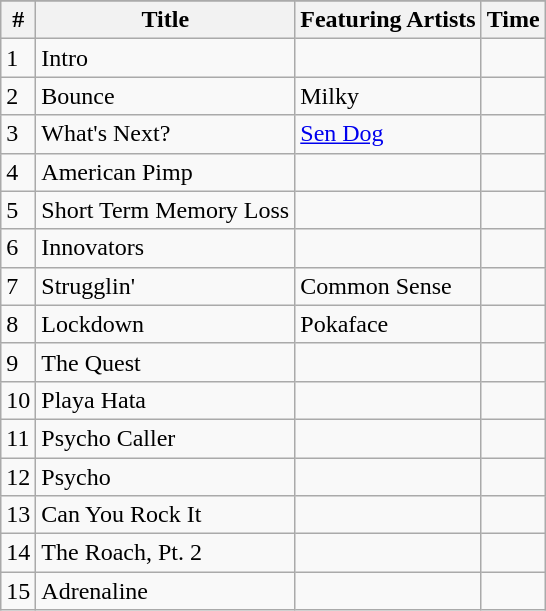<table class="wikitable">
<tr>
</tr>
<tr>
<th align="center">#</th>
<th align="center">Title</th>
<th align="center">Featuring Artists</th>
<th align="center">Time</th>
</tr>
<tr>
<td>1</td>
<td>Intro</td>
<td></td>
<td></td>
</tr>
<tr>
<td>2</td>
<td>Bounce</td>
<td>Milky</td>
<td></td>
</tr>
<tr>
<td>3</td>
<td>What's Next?</td>
<td><a href='#'>Sen Dog</a></td>
<td></td>
</tr>
<tr>
<td>4</td>
<td>American Pimp</td>
<td></td>
<td></td>
</tr>
<tr>
<td>5</td>
<td>Short Term Memory Loss</td>
<td></td>
<td></td>
</tr>
<tr>
<td>6</td>
<td>Innovators</td>
<td></td>
<td></td>
</tr>
<tr>
<td>7</td>
<td>Strugglin'</td>
<td>Common Sense</td>
<td></td>
</tr>
<tr>
<td>8</td>
<td>Lockdown</td>
<td>Pokaface</td>
<td></td>
</tr>
<tr>
<td>9</td>
<td>The Quest</td>
<td></td>
<td></td>
</tr>
<tr>
<td>10</td>
<td>Playa Hata</td>
<td></td>
<td></td>
</tr>
<tr>
<td>11</td>
<td>Psycho Caller</td>
<td></td>
<td></td>
</tr>
<tr>
<td>12</td>
<td>Psycho</td>
<td></td>
<td></td>
</tr>
<tr>
<td>13</td>
<td>Can You Rock It</td>
<td></td>
<td></td>
</tr>
<tr>
<td>14</td>
<td>The Roach, Pt. 2</td>
<td></td>
<td></td>
</tr>
<tr>
<td>15</td>
<td>Adrenaline</td>
<td></td>
<td></td>
</tr>
</table>
